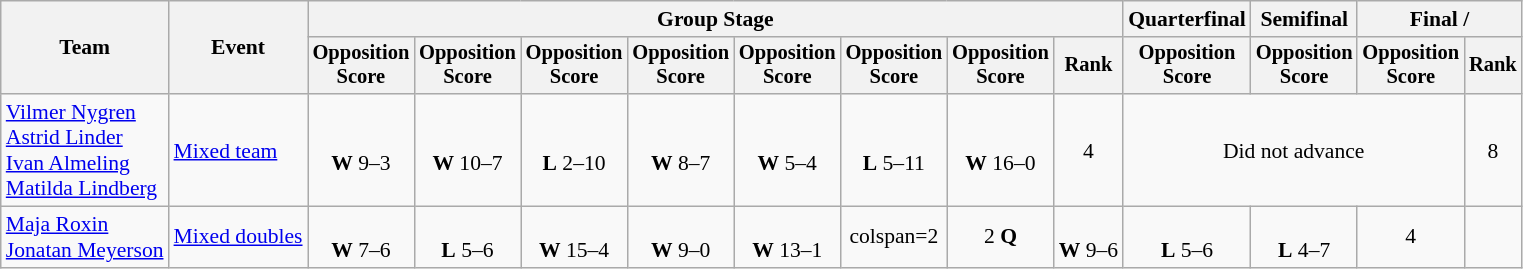<table class="wikitable" style="font-size:90%">
<tr>
<th rowspan=2>Team</th>
<th rowspan=2>Event</th>
<th colspan=8>Group Stage</th>
<th>Quarterfinal</th>
<th>Semifinal</th>
<th colspan=2>Final / </th>
</tr>
<tr style="font-size:95%">
<th>Opposition <br> Score</th>
<th>Opposition <br> Score</th>
<th>Opposition <br> Score</th>
<th>Opposition <br> Score</th>
<th>Opposition <br> Score</th>
<th>Opposition <br> Score</th>
<th>Opposition <br> Score</th>
<th>Rank</th>
<th>Opposition <br> Score</th>
<th>Opposition <br> Score</th>
<th>Opposition <br> Score</th>
<th>Rank</th>
</tr>
<tr align=center>
<td align=left><a href='#'>Vilmer Nygren</a><br><a href='#'>Astrid Linder</a><br><a href='#'>Ivan Almeling</a><br><a href='#'>Matilda Lindberg</a></td>
<td align=left><a href='#'>Mixed team</a></td>
<td><br><strong>W</strong> 9–3</td>
<td><br><strong>W</strong> 10–7</td>
<td><br><strong>L</strong> 2–10</td>
<td><br><strong>W</strong> 8–7</td>
<td><br><strong>W</strong> 5–4</td>
<td><br><strong>L</strong> 5–11</td>
<td><br><strong>W</strong> 16–0</td>
<td>4</td>
<td colspan=3>Did not advance</td>
<td>8</td>
</tr>
<tr align=center>
<td align=left><a href='#'>Maja Roxin</a><br><a href='#'>Jonatan Meyerson</a></td>
<td align=left><a href='#'>Mixed doubles</a></td>
<td><br><strong>W</strong> 7–6</td>
<td><br><strong>L</strong> 5–6</td>
<td><br><strong>W</strong> 15–4</td>
<td><br><strong>W</strong> 9–0</td>
<td><br><strong>W</strong> 13–1</td>
<td>colspan=2 </td>
<td>2 <strong>Q</strong></td>
<td><br><strong>W</strong> 9–6</td>
<td><br><strong>L</strong> 5–6</td>
<td><br><strong>L</strong> 4–7</td>
<td>4</td>
</tr>
</table>
